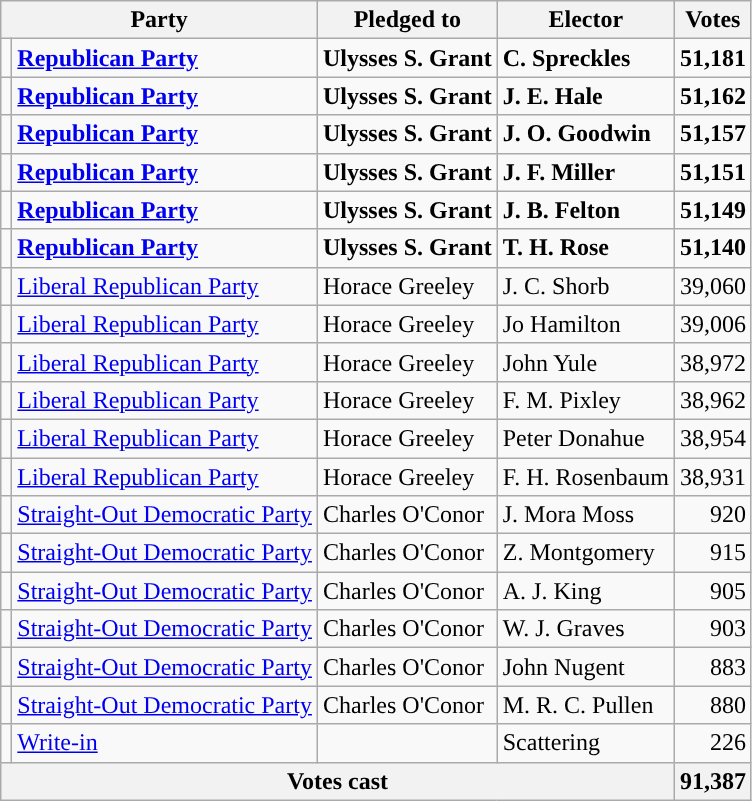<table class="wikitable">
<tr>
<th colspan=2>Party</th>
<th>Pledged to</th>
<th>Elector</th>
<th>Votes</th>
</tr>
<tr style="font-weight:bold">
<td></td>
<td><a href='#'>Republican Party</a></td>
<td>Ulysses S. Grant</td>
<td>C. Spreckles</td>
<td align="right">51,181</td>
</tr>
<tr style="font-weight:bold">
<td></td>
<td><a href='#'>Republican Party</a></td>
<td>Ulysses S. Grant</td>
<td>J. E. Hale</td>
<td align="right">51,162</td>
</tr>
<tr style="font-weight:bold">
<td></td>
<td><a href='#'>Republican Party</a></td>
<td>Ulysses S. Grant</td>
<td>J. O. Goodwin</td>
<td align="right">51,157</td>
</tr>
<tr style="font-weight:bold">
<td></td>
<td><a href='#'>Republican Party</a></td>
<td>Ulysses S. Grant</td>
<td>J. F. Miller</td>
<td align="right">51,151</td>
</tr>
<tr style="font-weight:bold">
<td></td>
<td><a href='#'>Republican Party</a></td>
<td>Ulysses S. Grant</td>
<td>J. B. Felton</td>
<td align="right">51,149</td>
</tr>
<tr style="font-weight:bold">
<td></td>
<td><a href='#'>Republican Party</a></td>
<td>Ulysses S. Grant</td>
<td>T. H. Rose</td>
<td align="right">51,140</td>
</tr>
<tr>
<td></td>
<td><a href='#'>Liberal Republican Party</a></td>
<td>Horace Greeley</td>
<td>J. C. Shorb</td>
<td align="right">39,060</td>
</tr>
<tr>
<td></td>
<td><a href='#'>Liberal Republican Party</a></td>
<td>Horace Greeley</td>
<td>Jo Hamilton</td>
<td align="right">39,006</td>
</tr>
<tr>
<td></td>
<td><a href='#'>Liberal Republican Party</a></td>
<td>Horace Greeley</td>
<td>John Yule</td>
<td align="right">38,972</td>
</tr>
<tr>
<td></td>
<td><a href='#'>Liberal Republican Party</a></td>
<td>Horace Greeley</td>
<td>F. M. Pixley</td>
<td align="right">38,962</td>
</tr>
<tr>
<td></td>
<td><a href='#'>Liberal Republican Party</a></td>
<td>Horace Greeley</td>
<td>Peter Donahue</td>
<td align="right">38,954</td>
</tr>
<tr>
<td></td>
<td><a href='#'>Liberal Republican Party</a></td>
<td>Horace Greeley</td>
<td>F. H. Rosenbaum</td>
<td align="right">38,931</td>
</tr>
<tr>
<td></td>
<td><a href='#'>Straight-Out Democratic Party</a></td>
<td>Charles O'Conor</td>
<td>J. Mora Moss</td>
<td align="right">920</td>
</tr>
<tr>
<td></td>
<td><a href='#'>Straight-Out Democratic Party</a></td>
<td>Charles O'Conor</td>
<td>Z. Montgomery</td>
<td align="right">915</td>
</tr>
<tr>
<td></td>
<td><a href='#'>Straight-Out Democratic Party</a></td>
<td>Charles O'Conor</td>
<td>A. J. King</td>
<td align="right">905</td>
</tr>
<tr>
<td></td>
<td><a href='#'>Straight-Out Democratic Party</a></td>
<td>Charles O'Conor</td>
<td>W. J. Graves</td>
<td align="right">903</td>
</tr>
<tr>
<td></td>
<td><a href='#'>Straight-Out Democratic Party</a></td>
<td>Charles O'Conor</td>
<td>John Nugent</td>
<td align="right">883</td>
</tr>
<tr>
<td></td>
<td><a href='#'>Straight-Out Democratic Party</a></td>
<td>Charles O'Conor</td>
<td>M. R. C. Pullen</td>
<td align="right">880</td>
</tr>
<tr>
<td></td>
<td><a href='#'>Write-in</a></td>
<td></td>
<td>Scattering</td>
<td align="right">226</td>
</tr>
<tr>
<th colspan="4">Votes cast</th>
<th>91,387</th>
</tr>
</table>
